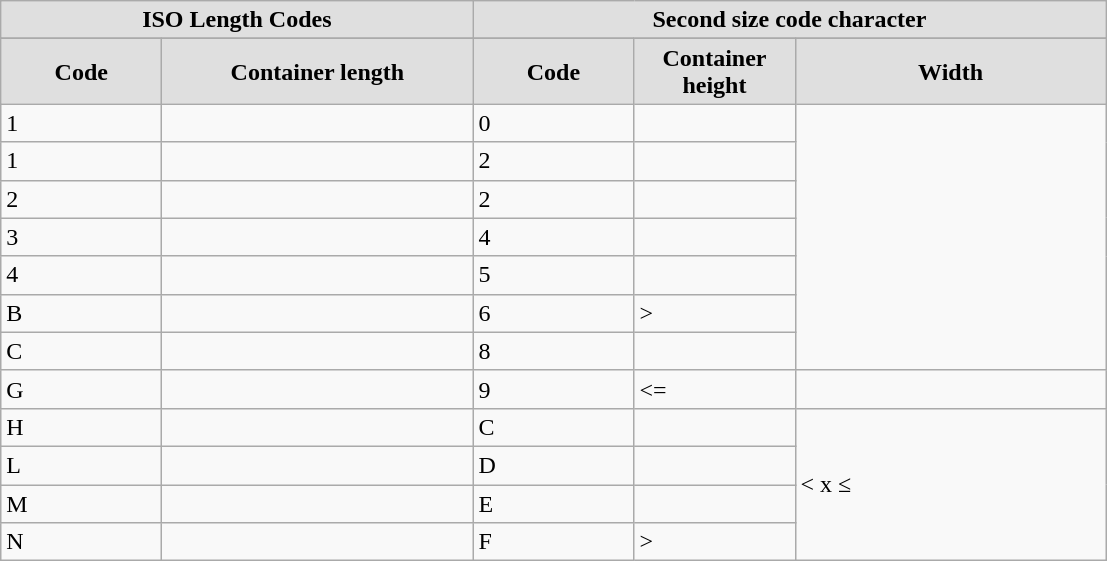<table class="wikitable">
<tr bgcolor="#dfdfdf">
<td width="300" colspan="2" align="center"><strong>ISO Length Codes</strong></td>
<td width="300" colspan="3" align="center"><strong>Second size code character</strong></td>
</tr>
<tr ---->
</tr>
<tr bgcolor="#dfdfdf">
<td width="100" align="center"><strong>Code</strong></td>
<td width="200" align="center"><strong>Container length</strong></td>
<td width="100" align="center"><strong>Code</strong></td>
<td width="100" align="center"><strong>Container height</strong></td>
<td width="200" align="center"><strong>Width</strong></td>
</tr>
<tr ---->
<td>1</td>
<td></td>
<td>0</td>
<td></td>
<td rowspan="7"></td>
</tr>
<tr ---->
<td>1</td>
<td></td>
<td>2</td>
<td></td>
</tr>
<tr ---->
<td>2</td>
<td></td>
<td>2</td>
<td></td>
</tr>
<tr ---->
<td>3</td>
<td></td>
<td>4</td>
<td></td>
</tr>
<tr ---->
<td>4</td>
<td></td>
<td>5</td>
<td></td>
</tr>
<tr ---->
<td>B</td>
<td></td>
<td>6</td>
<td>> </td>
</tr>
<tr ---->
<td>C</td>
<td></td>
<td>8</td>
<td></td>
</tr>
<tr ---->
<td>G</td>
<td></td>
<td>9</td>
<td><= </td>
<td></td>
</tr>
<tr ---->
<td>H</td>
<td></td>
<td>C</td>
<td></td>
<td rowspan="4"> < x ≤ </td>
</tr>
<tr ---->
<td>L</td>
<td></td>
<td>D</td>
<td></td>
</tr>
<tr ---->
<td>M</td>
<td></td>
<td>E</td>
<td></td>
</tr>
<tr ---->
<td>N</td>
<td></td>
<td>F</td>
<td>> </td>
</tr>
</table>
